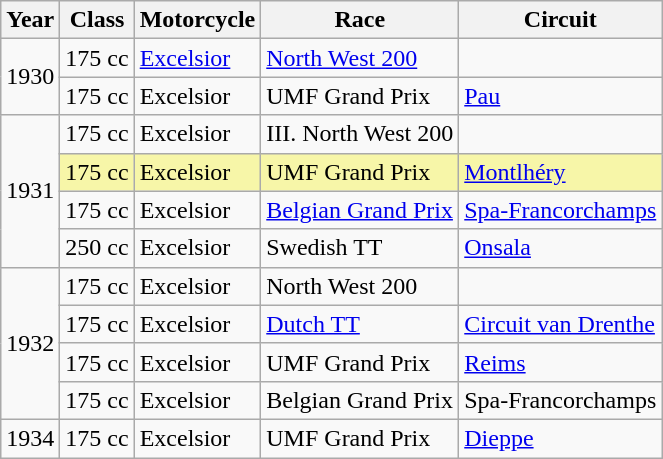<table class="wikitable">
<tr>
<th>Year</th>
<th>Class</th>
<th>Motorcycle</th>
<th>Race</th>
<th>Circuit</th>
</tr>
<tr>
<td rowspan="2">1930</td>
<td>175 cc</td>
<td><a href='#'>Excelsior</a></td>
<td><a href='#'>North West 200</a></td>
<td></td>
</tr>
<tr>
<td>175 cc</td>
<td>Excelsior</td>
<td>UMF Grand Prix</td>
<td><a href='#'>Pau</a></td>
</tr>
<tr>
<td rowspan="4">1931</td>
<td>175 cc</td>
<td>Excelsior</td>
<td>III. North West 200</td>
<td></td>
</tr>
<tr>
<td style="background:#F7F6A8;">175 cc</td>
<td style="background:#F7F6A8;">Excelsior</td>
<td style="background:#F7F6A8;">UMF Grand Prix</td>
<td style="background:#F7F6A8;"><a href='#'>Montlhéry</a></td>
</tr>
<tr>
<td>175 cc</td>
<td>Excelsior</td>
<td><a href='#'>Belgian Grand Prix</a></td>
<td><a href='#'>Spa-Francorchamps</a></td>
</tr>
<tr>
<td>250 cc</td>
<td>Excelsior</td>
<td>Swedish TT</td>
<td><a href='#'>Onsala</a></td>
</tr>
<tr>
<td rowspan="4">1932</td>
<td>175 cc</td>
<td>Excelsior</td>
<td>North West 200</td>
<td></td>
</tr>
<tr>
<td>175 cc</td>
<td>Excelsior</td>
<td><a href='#'>Dutch TT</a></td>
<td><a href='#'>Circuit van Drenthe</a></td>
</tr>
<tr>
<td>175 cc</td>
<td>Excelsior</td>
<td>UMF Grand Prix</td>
<td><a href='#'>Reims</a></td>
</tr>
<tr>
<td>175 cc</td>
<td>Excelsior</td>
<td>Belgian Grand Prix</td>
<td>Spa-Francorchamps</td>
</tr>
<tr>
<td>1934</td>
<td>175 cc</td>
<td>Excelsior</td>
<td>UMF Grand Prix</td>
<td><a href='#'>Dieppe</a></td>
</tr>
</table>
